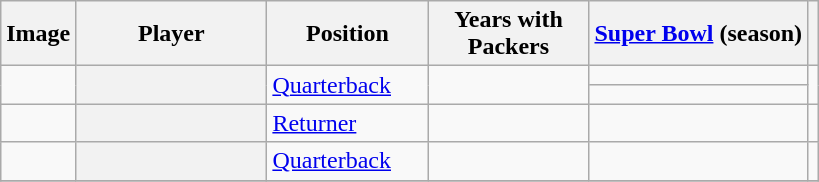<table class="wikitable sortable" style="text-align: center;">
<tr>
<th scope="col" class="unsortable">Image</th>
<th scope="col" width=120px>Player</th>
<th scope="col" width=100px>Position</th>
<th scope="col" width=100px>Years with Packers</th>
<th scope="col"><a href='#'>Super Bowl</a> (season)</th>
<th scope="col" class="unsortable"></th>
</tr>
<tr>
<td rowspan="2"></td>
<th rowspan="2" style="text-align: left;"></th>
<td rowspan="2" style="text-align: left;"><a href='#'>Quarterback</a></td>
<td rowspan="2"></td>
<td></td>
<td rowspan="2"></td>
</tr>
<tr>
<td></td>
</tr>
<tr>
<td></td>
<th style="text-align: left;"></th>
<td style="text-align: left;"><a href='#'>Returner</a></td>
<td></td>
<td></td>
<td></td>
</tr>
<tr>
<td></td>
<th style="text-align: left;"></th>
<td style="text-align: left;"><a href='#'>Quarterback</a></td>
<td></td>
<td></td>
<td></td>
</tr>
<tr>
</tr>
</table>
